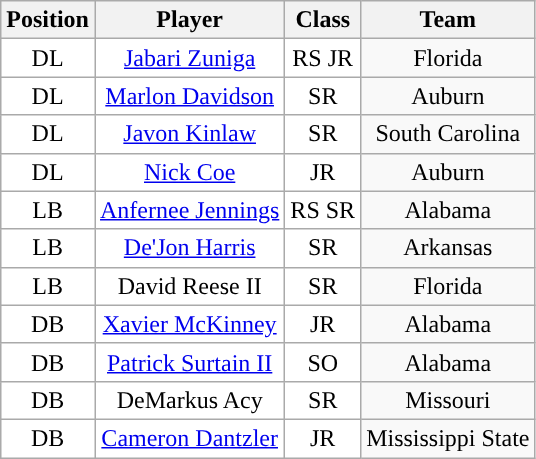<table class="wikitable sortable">
<tr>
<th>Position</th>
<th>Player</th>
<th>Class</th>
<th>Team</th>
</tr>
<tr style="text-align:center;">
<td style="background:white">DL</td>
<td style="background:white"><a href='#'>Jabari Zuniga</a></td>
<td style="background:white">RS JR</td>
<td>Florida</td>
</tr>
<tr style="text-align:center;">
<td style="background:white">DL</td>
<td style="background:white"><a href='#'>Marlon Davidson</a></td>
<td style="background:white">SR</td>
<td>Auburn</td>
</tr>
<tr style="text-align:center;">
<td style="background:white">DL</td>
<td style="background:white"><a href='#'>Javon Kinlaw</a></td>
<td style="background:white">SR</td>
<td>South Carolina</td>
</tr>
<tr style="text-align:center;">
<td style="background:white">DL</td>
<td style="background:white"><a href='#'>Nick Coe</a></td>
<td style="background:white">JR</td>
<td>Auburn</td>
</tr>
<tr style="text-align:center;">
<td style="background:white">LB</td>
<td style="background:white"><a href='#'>Anfernee Jennings</a></td>
<td style="background:white">RS SR</td>
<td>Alabama</td>
</tr>
<tr style="text-align:center;">
<td style="background:white">LB</td>
<td style="background:white"><a href='#'>De'Jon Harris</a></td>
<td style="background:white">SR</td>
<td>Arkansas</td>
</tr>
<tr style="text-align:center;">
<td style="background:white">LB</td>
<td style="background:white">David Reese II</td>
<td style="background:white">SR</td>
<td>Florida</td>
</tr>
<tr style="text-align:center;">
<td style="background:white">DB</td>
<td style="background:white"><a href='#'>Xavier McKinney</a></td>
<td style="background:white">JR</td>
<td>Alabama</td>
</tr>
<tr style="text-align:center;">
<td style="background:white">DB</td>
<td style="background:white"><a href='#'>Patrick Surtain II</a></td>
<td style="background:white">SO</td>
<td>Alabama</td>
</tr>
<tr style="text-align:center;">
<td style="background:white">DB</td>
<td style="background:white">DeMarkus Acy</td>
<td style="background:white">SR</td>
<td>Missouri</td>
</tr>
<tr style="text-align:center;">
<td style="background:white">DB</td>
<td style="background:white"><a href='#'>Cameron Dantzler</a></td>
<td style="background:white">JR</td>
<td>Mississippi State</td>
</tr>
</table>
